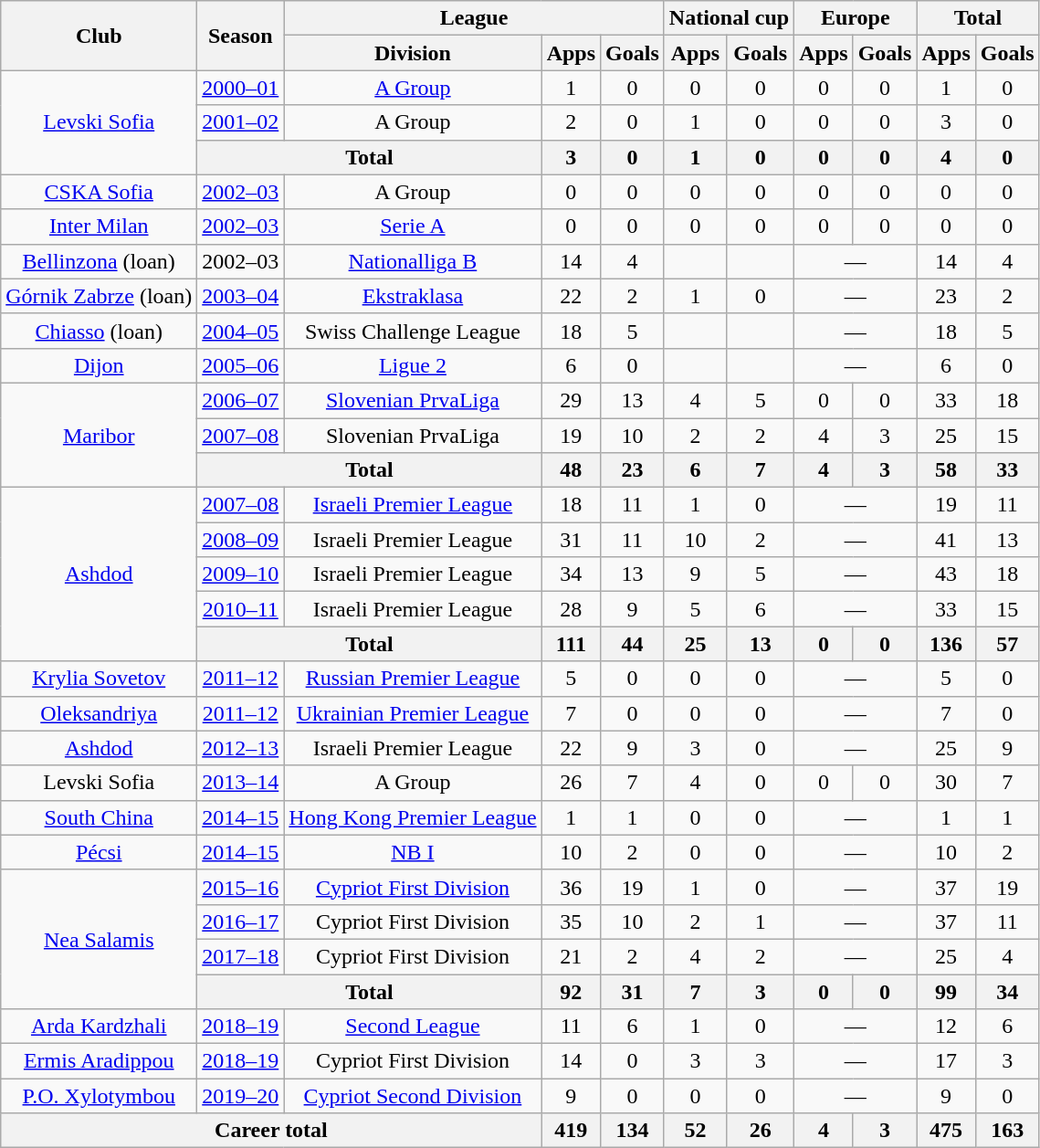<table class="wikitable" style="text-align:center">
<tr>
<th rowspan="2">Club</th>
<th rowspan="2">Season</th>
<th colspan="3">League</th>
<th colspan="2">National cup</th>
<th colspan="2">Europe</th>
<th colspan="2">Total</th>
</tr>
<tr>
<th>Division</th>
<th>Apps</th>
<th>Goals</th>
<th>Apps</th>
<th>Goals</th>
<th>Apps</th>
<th>Goals</th>
<th>Apps</th>
<th>Goals</th>
</tr>
<tr>
<td rowspan="3"><a href='#'>Levski Sofia</a></td>
<td><a href='#'>2000–01</a></td>
<td><a href='#'>A Group</a></td>
<td>1</td>
<td>0</td>
<td>0</td>
<td>0</td>
<td>0</td>
<td>0</td>
<td>1</td>
<td>0</td>
</tr>
<tr>
<td><a href='#'>2001–02</a></td>
<td>A Group</td>
<td>2</td>
<td>0</td>
<td>1</td>
<td>0</td>
<td>0</td>
<td>0</td>
<td>3</td>
<td>0</td>
</tr>
<tr>
<th colspan="2">Total</th>
<th>3</th>
<th>0</th>
<th>1</th>
<th>0</th>
<th>0</th>
<th>0</th>
<th>4</th>
<th>0</th>
</tr>
<tr>
<td><a href='#'>CSKA Sofia</a></td>
<td><a href='#'>2002–03</a></td>
<td>A Group</td>
<td>0</td>
<td>0</td>
<td>0</td>
<td>0</td>
<td>0</td>
<td>0</td>
<td>0</td>
<td>0</td>
</tr>
<tr>
<td><a href='#'>Inter Milan</a></td>
<td><a href='#'>2002–03</a></td>
<td><a href='#'>Serie A</a></td>
<td>0</td>
<td>0</td>
<td>0</td>
<td>0</td>
<td>0</td>
<td>0</td>
<td>0</td>
<td>0</td>
</tr>
<tr>
<td><a href='#'>Bellinzona</a> (loan)</td>
<td>2002–03</td>
<td><a href='#'>Nationalliga B</a></td>
<td>14</td>
<td>4</td>
<td></td>
<td></td>
<td colspan="2">—</td>
<td>14</td>
<td>4</td>
</tr>
<tr>
<td><a href='#'>Górnik Zabrze</a> (loan)</td>
<td><a href='#'>2003–04</a></td>
<td><a href='#'>Ekstraklasa</a></td>
<td>22</td>
<td>2</td>
<td>1</td>
<td>0</td>
<td colspan="2">—</td>
<td>23</td>
<td>2</td>
</tr>
<tr>
<td><a href='#'>Chiasso</a> (loan)</td>
<td><a href='#'>2004–05</a></td>
<td>Swiss Challenge League</td>
<td>18</td>
<td>5</td>
<td></td>
<td></td>
<td colspan="2">—</td>
<td>18</td>
<td>5</td>
</tr>
<tr>
<td><a href='#'>Dijon</a></td>
<td><a href='#'>2005–06</a></td>
<td><a href='#'>Ligue 2</a></td>
<td>6</td>
<td>0</td>
<td></td>
<td></td>
<td colspan="2">—</td>
<td>6</td>
<td>0</td>
</tr>
<tr>
<td rowspan="3"><a href='#'>Maribor</a></td>
<td><a href='#'>2006–07</a></td>
<td><a href='#'>Slovenian PrvaLiga</a></td>
<td>29</td>
<td>13</td>
<td>4</td>
<td>5</td>
<td>0</td>
<td>0</td>
<td>33</td>
<td>18</td>
</tr>
<tr>
<td><a href='#'>2007–08</a></td>
<td>Slovenian PrvaLiga</td>
<td>19</td>
<td>10</td>
<td>2</td>
<td>2</td>
<td>4</td>
<td>3</td>
<td>25</td>
<td>15</td>
</tr>
<tr>
<th colspan="2">Total</th>
<th>48</th>
<th>23</th>
<th>6</th>
<th>7</th>
<th>4</th>
<th>3</th>
<th>58</th>
<th>33</th>
</tr>
<tr>
<td rowspan="5"><a href='#'>Ashdod</a></td>
<td><a href='#'>2007–08</a></td>
<td><a href='#'>Israeli Premier League</a></td>
<td>18</td>
<td>11</td>
<td>1</td>
<td>0</td>
<td colspan="2">—</td>
<td>19</td>
<td>11</td>
</tr>
<tr>
<td><a href='#'>2008–09</a></td>
<td>Israeli Premier League</td>
<td>31</td>
<td>11</td>
<td>10</td>
<td>2</td>
<td colspan="2">—</td>
<td>41</td>
<td>13</td>
</tr>
<tr>
<td><a href='#'>2009–10</a></td>
<td>Israeli Premier League</td>
<td>34</td>
<td>13</td>
<td>9</td>
<td>5</td>
<td colspan="2">—</td>
<td>43</td>
<td>18</td>
</tr>
<tr>
<td><a href='#'>2010–11</a></td>
<td>Israeli Premier League</td>
<td>28</td>
<td>9</td>
<td>5</td>
<td>6</td>
<td colspan="2">—</td>
<td>33</td>
<td>15</td>
</tr>
<tr>
<th colspan="2">Total</th>
<th>111</th>
<th>44</th>
<th>25</th>
<th>13</th>
<th>0</th>
<th>0</th>
<th>136</th>
<th>57</th>
</tr>
<tr>
<td><a href='#'>Krylia Sovetov</a></td>
<td><a href='#'>2011–12</a></td>
<td><a href='#'>Russian Premier League</a></td>
<td>5</td>
<td>0</td>
<td>0</td>
<td>0</td>
<td colspan="2">—</td>
<td>5</td>
<td>0</td>
</tr>
<tr>
<td><a href='#'>Oleksandriya</a></td>
<td><a href='#'>2011–12</a></td>
<td><a href='#'>Ukrainian Premier League</a></td>
<td>7</td>
<td>0</td>
<td>0</td>
<td>0</td>
<td colspan="2">—</td>
<td>7</td>
<td>0</td>
</tr>
<tr>
<td><a href='#'>Ashdod</a></td>
<td><a href='#'>2012–13</a></td>
<td>Israeli Premier League</td>
<td>22</td>
<td>9</td>
<td>3</td>
<td>0</td>
<td colspan="2">—</td>
<td>25</td>
<td>9</td>
</tr>
<tr>
<td>Levski Sofia</td>
<td><a href='#'>2013–14</a></td>
<td>A Group</td>
<td>26</td>
<td>7</td>
<td>4</td>
<td>0</td>
<td>0</td>
<td>0</td>
<td>30</td>
<td>7</td>
</tr>
<tr>
<td><a href='#'>South China</a></td>
<td><a href='#'>2014–15</a></td>
<td><a href='#'>Hong Kong Premier League</a></td>
<td>1</td>
<td>1</td>
<td>0</td>
<td>0</td>
<td colspan="2">—</td>
<td>1</td>
<td>1</td>
</tr>
<tr>
<td><a href='#'>Pécsi</a></td>
<td><a href='#'>2014–15</a></td>
<td><a href='#'>NB I</a></td>
<td>10</td>
<td>2</td>
<td>0</td>
<td>0</td>
<td colspan="2">—</td>
<td>10</td>
<td>2</td>
</tr>
<tr>
<td rowspan="4"><a href='#'>Nea Salamis</a></td>
<td><a href='#'>2015–16</a></td>
<td><a href='#'>Cypriot First Division</a></td>
<td>36</td>
<td>19</td>
<td>1</td>
<td>0</td>
<td colspan="2">—</td>
<td>37</td>
<td>19</td>
</tr>
<tr>
<td><a href='#'>2016–17</a></td>
<td>Cypriot First Division</td>
<td>35</td>
<td>10</td>
<td>2</td>
<td>1</td>
<td colspan="2">—</td>
<td>37</td>
<td>11</td>
</tr>
<tr>
<td><a href='#'>2017–18</a></td>
<td>Cypriot First Division</td>
<td>21</td>
<td>2</td>
<td>4</td>
<td>2</td>
<td colspan="2">—</td>
<td>25</td>
<td>4</td>
</tr>
<tr>
<th colspan="2">Total</th>
<th>92</th>
<th>31</th>
<th>7</th>
<th>3</th>
<th>0</th>
<th>0</th>
<th>99</th>
<th>34</th>
</tr>
<tr>
<td><a href='#'>Arda Kardzhali</a></td>
<td><a href='#'>2018–19</a></td>
<td><a href='#'>Second League</a></td>
<td>11</td>
<td>6</td>
<td>1</td>
<td>0</td>
<td colspan="2">—</td>
<td>12</td>
<td>6</td>
</tr>
<tr>
<td><a href='#'>Ermis Aradippou</a></td>
<td><a href='#'>2018–19</a></td>
<td>Cypriot First Division</td>
<td>14</td>
<td>0</td>
<td>3</td>
<td>3</td>
<td colspan="2">—</td>
<td>17</td>
<td>3</td>
</tr>
<tr>
<td><a href='#'>P.O. Xylotymbou</a></td>
<td><a href='#'>2019–20</a></td>
<td><a href='#'>Cypriot Second Division</a></td>
<td>9</td>
<td>0</td>
<td>0</td>
<td>0</td>
<td colspan="2">—</td>
<td>9</td>
<td>0</td>
</tr>
<tr>
<th colspan="3">Career total</th>
<th>419</th>
<th>134</th>
<th>52</th>
<th>26</th>
<th>4</th>
<th>3</th>
<th>475</th>
<th>163</th>
</tr>
</table>
